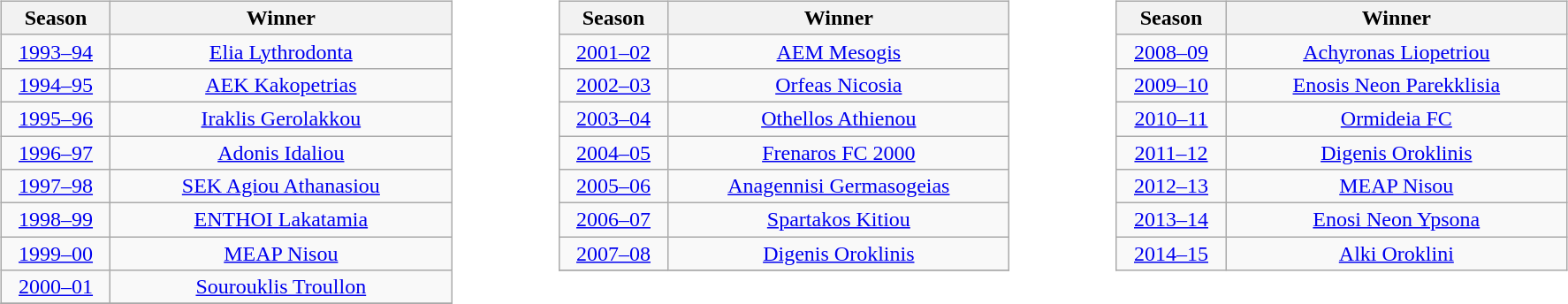<table>
<tr>
<td valign="top" width=25%><br><table class="wikitable" style="text-align:left style="font-size:90%">
<tr>
<th width="75">Season</th>
<th width="250">Winner</th>
</tr>
<tr>
<td style="text-align:center;"><a href='#'>1993–94</a></td>
<td style="text-align:center;"><a href='#'>Elia Lythrodonta</a></td>
</tr>
<tr>
<td style="text-align:center;"><a href='#'>1994–95</a></td>
<td style="text-align:center;"><a href='#'>AEK Kakopetrias</a></td>
</tr>
<tr>
<td style="text-align:center;"><a href='#'>1995–96</a></td>
<td style="text-align:center;"><a href='#'>Iraklis Gerolakkou</a></td>
</tr>
<tr>
<td style="text-align:center;"><a href='#'>1996–97</a></td>
<td style="text-align:center;"><a href='#'>Adonis Idaliou</a></td>
</tr>
<tr>
<td style="text-align:center;"><a href='#'>1997–98</a></td>
<td style="text-align:center;"><a href='#'>SEK Agiou Athanasiou</a></td>
</tr>
<tr>
<td style="text-align:center;"><a href='#'>1998–99</a></td>
<td style="text-align:center;"><a href='#'>ENTHOI Lakatamia</a></td>
</tr>
<tr>
<td style="text-align:center;"><a href='#'>1999–00</a></td>
<td style="text-align:center;"><a href='#'>MEAP Nisou</a></td>
</tr>
<tr>
<td style="text-align:center;"><a href='#'>2000–01</a></td>
<td style="text-align:center;"><a href='#'>Sourouklis Troullon</a></td>
</tr>
<tr>
</tr>
</table>
</td>
<td valign="top" width=25%><br><table class="wikitable" style="text-align:left style="font-size:90%">
<tr>
<th width="75">Season</th>
<th width="250">Winner</th>
</tr>
<tr>
<td style="text-align:center;"><a href='#'>2001–02</a></td>
<td style="text-align:center;"><a href='#'>AEM Mesogis</a></td>
</tr>
<tr>
<td style="text-align:center;"><a href='#'>2002–03</a></td>
<td style="text-align:center;"><a href='#'>Orfeas Nicosia</a></td>
</tr>
<tr>
<td style="text-align:center;"><a href='#'>2003–04</a></td>
<td style="text-align:center;"><a href='#'>Othellos Athienou</a></td>
</tr>
<tr>
<td style="text-align:center;"><a href='#'>2004–05</a></td>
<td style="text-align:center;"><a href='#'>Frenaros FC 2000</a></td>
</tr>
<tr>
<td style="text-align:center;"><a href='#'>2005–06</a></td>
<td style="text-align:center;"><a href='#'>Anagennisi Germasogeias</a></td>
</tr>
<tr>
<td style="text-align:center;"><a href='#'>2006–07</a></td>
<td style="text-align:center;"><a href='#'>Spartakos Kitiou</a></td>
</tr>
<tr>
<td style="text-align:center;"><a href='#'>2007–08</a></td>
<td style="text-align:center;"><a href='#'>Digenis Oroklinis</a></td>
</tr>
<tr>
</tr>
</table>
</td>
<td valign="top" width=25%><br><table class="wikitable" style="text-align:left style="font-size:90%">
<tr>
<th width="75">Season</th>
<th width="250">Winner</th>
</tr>
<tr>
<td style="text-align:center;"><a href='#'>2008–09</a></td>
<td style="text-align:center;"><a href='#'>Achyronas Liopetriou</a></td>
</tr>
<tr>
<td style="text-align:center;"><a href='#'>2009–10</a></td>
<td style="text-align:center;"><a href='#'>Enosis Neon Parekklisia</a></td>
</tr>
<tr>
<td style="text-align:center;"><a href='#'>2010–11</a></td>
<td style="text-align:center;"><a href='#'>Ormideia FC</a></td>
</tr>
<tr>
<td style="text-align:center;"><a href='#'>2011–12</a></td>
<td style="text-align:center;"><a href='#'>Digenis Oroklinis</a></td>
</tr>
<tr>
<td style="text-align:center;"><a href='#'>2012–13</a></td>
<td style="text-align:center;"><a href='#'>MEAP Nisou</a></td>
</tr>
<tr>
<td style="text-align:center;"><a href='#'>2013–14</a></td>
<td style="text-align:center;"><a href='#'>Enosi Neon Ypsona</a></td>
</tr>
<tr>
<td style="text-align:center;"><a href='#'>2014–15</a></td>
<td style="text-align:center;"><a href='#'>Alki Oroklini</a></td>
</tr>
</table>
</td>
</tr>
</table>
